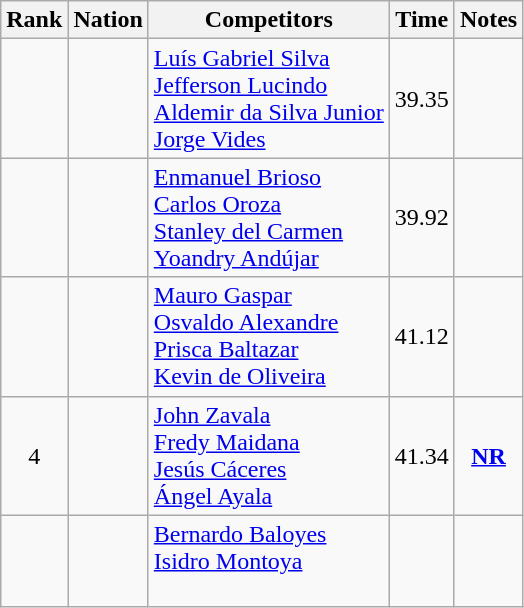<table class="wikitable sortable" style="text-align:center">
<tr>
<th>Rank</th>
<th>Nation</th>
<th>Competitors</th>
<th>Time</th>
<th>Notes</th>
</tr>
<tr>
<td></td>
<td align=left></td>
<td align=left><a href='#'>Luís Gabriel Silva</a><br><a href='#'>Jefferson Lucindo</a><br><a href='#'>Aldemir da Silva Junior</a><br><a href='#'>Jorge Vides</a></td>
<td>39.35</td>
<td></td>
</tr>
<tr>
<td></td>
<td align=left></td>
<td align=left><a href='#'>Enmanuel Brioso</a><br><a href='#'>Carlos Oroza</a><br><a href='#'>Stanley del Carmen</a><br><a href='#'>Yoandry Andújar</a></td>
<td>39.92</td>
<td></td>
</tr>
<tr>
<td></td>
<td align=left></td>
<td align=left><a href='#'>Mauro Gaspar</a><br><a href='#'>Osvaldo Alexandre</a><br><a href='#'>Prisca Baltazar</a><br><a href='#'>Kevin de Oliveira</a></td>
<td>41.12</td>
<td></td>
</tr>
<tr>
<td>4</td>
<td align=left></td>
<td align=left><a href='#'>John Zavala</a><br><a href='#'>Fredy Maidana</a><br><a href='#'>Jesús Cáceres</a><br><a href='#'>Ángel Ayala</a></td>
<td>41.34</td>
<td><strong><a href='#'>NR</a></strong></td>
</tr>
<tr>
<td></td>
<td align=left></td>
<td align=left><a href='#'>Bernardo Baloyes</a><br><a href='#'>Isidro Montoya</a><br><br></td>
<td></td>
<td></td>
</tr>
</table>
